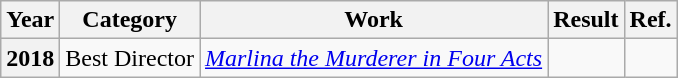<table class="wikitable plainrowheaders sortable">
<tr>
<th>Year</th>
<th>Category</th>
<th>Work</th>
<th>Result</th>
<th class="unsortable">Ref.</th>
</tr>
<tr>
<th>2018</th>
<td>Best Director</td>
<td><em><a href='#'>Marlina the Murderer in Four Acts</a></em></td>
<td></td>
<td></td>
</tr>
</table>
